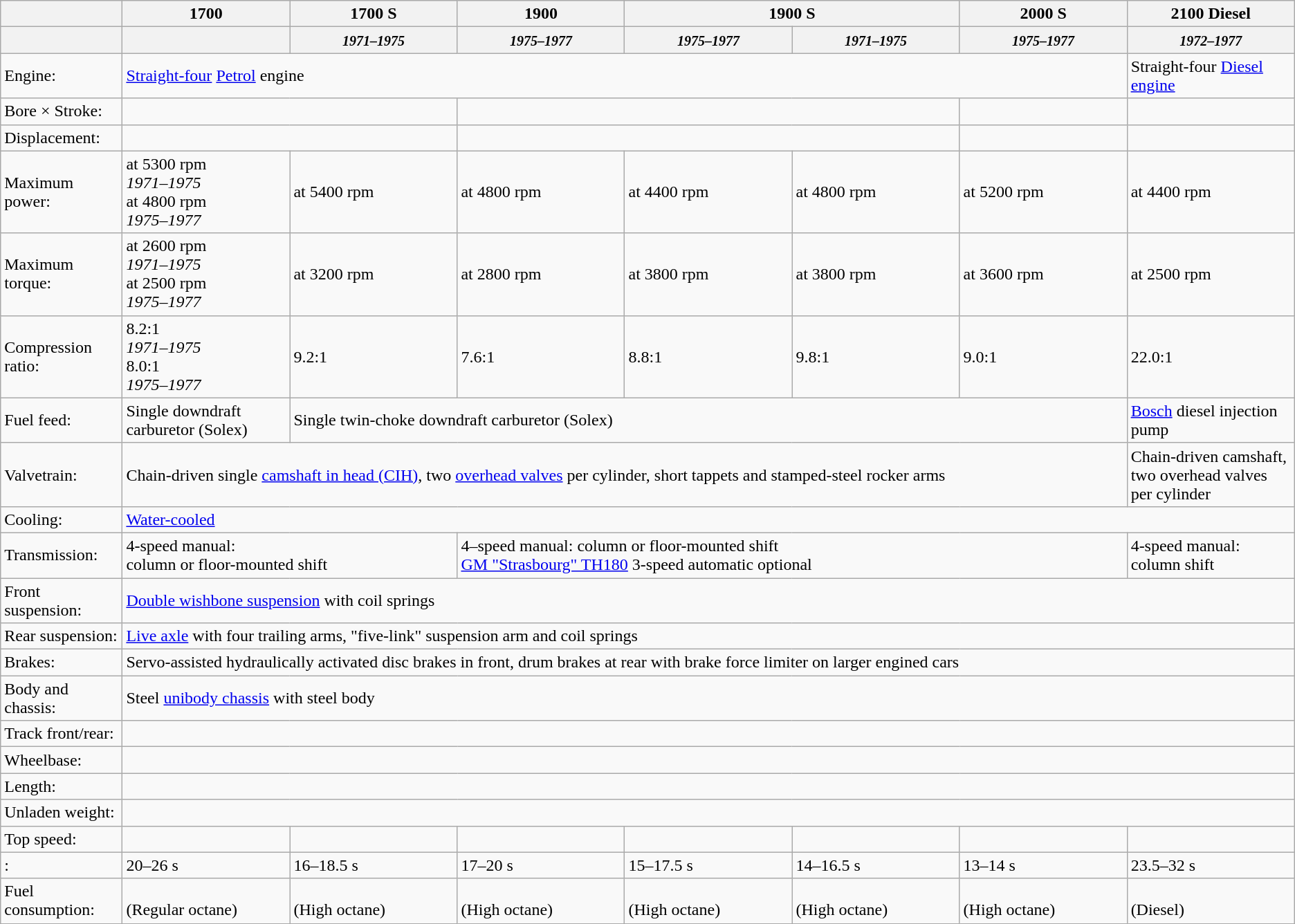<table class="wikitable defaultcenter col1left collapsible">
<tr>
<th style="width:8%;"></th>
<th style="width:11%;">1700</th>
<th style="width:11%;">1700 S</th>
<th style="width:11%;">1900</th>
<th colspan="2" style="width:22%;">1900 S</th>
<th style="width:11%;">2000 S</th>
<th style="width:11%;">2100 Diesel</th>
</tr>
<tr>
<th></th>
<th></th>
<th><small><em>1971–1975</em></small></th>
<th><small><em>1975–1977</em></small></th>
<th style="width:11%;"><small><em>1975–1977</em></small></th>
<th style="width:11%;"><small><em>1971–1975</em></small></th>
<th><small><em>1975–1977</em></small></th>
<th><small><em>1972–1977</em></small></th>
</tr>
<tr>
<td>Engine:</td>
<td colspan="6"><a href='#'>Straight-four</a> <a href='#'>Petrol</a> engine</td>
<td>Straight-four <a href='#'>Diesel engine</a></td>
</tr>
<tr>
<td>Bore × Stroke:</td>
<td colspan="2"></td>
<td colspan="3"></td>
<td></td>
<td></td>
</tr>
<tr>
<td>Displacement:</td>
<td colspan="2"></td>
<td colspan="3"></td>
<td></td>
<td></td>
</tr>
<tr>
<td>Maximum power:</td>
<td> at 5300 rpm<br><em>1971–1975</em><br> at 4800 rpm<br><em>1975–1977</em></td>
<td> at 5400 rpm</td>
<td> at 4800 rpm</td>
<td> at 4400 rpm</td>
<td> at 4800 rpm</td>
<td> at 5200 rpm</td>
<td> at 4400 rpm</td>
</tr>
<tr>
<td>Maximum torque:</td>
<td> at 2600 rpm<br><em>1971–1975</em><br> at 2500 rpm<br><em>1975–1977</em></td>
<td> at 3200 rpm</td>
<td> at 2800 rpm</td>
<td> at 3800 rpm</td>
<td> at 3800 rpm</td>
<td> at 3600 rpm</td>
<td> at 2500 rpm</td>
</tr>
<tr>
<td>Compression ratio:</td>
<td>8.2:1<br><em>1971–1975</em><br>8.0:1<br><em>1975–1977</em></td>
<td>9.2:1</td>
<td>7.6:1</td>
<td>8.8:1</td>
<td>9.8:1</td>
<td>9.0:1</td>
<td>22.0:1</td>
</tr>
<tr>
<td>Fuel feed:</td>
<td>Single downdraft carburetor (Solex)</td>
<td colspan="5">Single twin-choke downdraft carburetor (Solex)</td>
<td><a href='#'>Bosch</a> diesel injection pump</td>
</tr>
<tr>
<td>Valvetrain:</td>
<td colspan="6">Chain-driven single <a href='#'>camshaft in head (CIH)</a>, two <a href='#'>overhead valves</a> per cylinder, short tappets and stamped-steel rocker arms</td>
<td>Chain-driven camshaft, two overhead valves per cylinder</td>
</tr>
<tr>
<td>Cooling:</td>
<td colspan="7"><a href='#'>Water-cooled</a></td>
</tr>
<tr>
<td>Transmission:</td>
<td colspan="2">4-speed manual:<br> column or floor-mounted shift<br></td>
<td colspan="4">4–speed  manual: column or floor-mounted shift<br><a href='#'>GM "Strasbourg" TH180</a> 3-speed automatic optional<br></td>
<td>4-speed manual: column shift</td>
</tr>
<tr>
<td>Front suspension:</td>
<td colspan="7"><a href='#'>Double wishbone suspension</a> with coil springs</td>
</tr>
<tr>
<td>Rear suspension:</td>
<td colspan="7"><a href='#'>Live axle</a> with four trailing arms, "five-link" suspension arm and coil springs</td>
</tr>
<tr>
<td>Brakes:</td>
<td colspan="7">Servo-assisted hydraulically activated disc brakes in front, drum brakes at rear with brake force limiter on larger engined cars</td>
</tr>
<tr>
<td>Body and chassis:</td>
<td colspan="7">Steel <a href='#'>unibody chassis</a> with steel body</td>
</tr>
<tr>
<td>Track front/rear:</td>
<td colspan="7"></td>
</tr>
<tr>
<td>Wheelbase:</td>
<td colspan="7"></td>
</tr>
<tr>
<td>Length:</td>
<td colspan="7"></td>
</tr>
<tr>
<td>Unladen weight:</td>
<td colspan="7"></td>
</tr>
<tr>
<td>Top speed:</td>
<td></td>
<td></td>
<td></td>
<td></td>
<td></td>
<td></td>
<td></td>
</tr>
<tr>
<td>:</td>
<td>20–26 s</td>
<td>16–18.5 s</td>
<td>17–20 s</td>
<td>15–17.5 s</td>
<td>14–16.5 s</td>
<td>13–14 s</td>
<td>23.5–32 s</td>
</tr>
<tr>
<td>Fuel consumption:</td>
<td><br>(Regular octane)</td>
<td><br>(High octane)</td>
<td><br>(High octane)</td>
<td><br>(High octane)</td>
<td><br>(High octane)</td>
<td><br>(High octane)</td>
<td><br>(Diesel)</td>
</tr>
</table>
